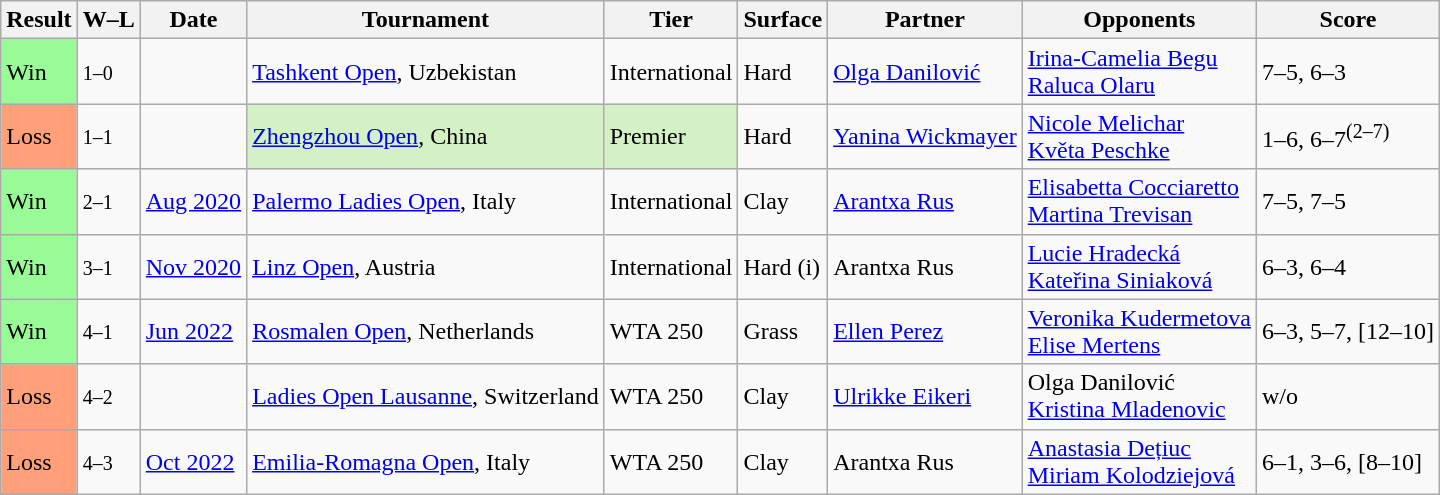<table class="sortable wikitable">
<tr>
<th>Result</th>
<th class="unsortable">W–L</th>
<th>Date</th>
<th>Tournament</th>
<th>Tier</th>
<th>Surface</th>
<th>Partner</th>
<th>Opponents</th>
<th class="unsortable">Score</th>
</tr>
<tr>
<td style="background:#98fb98;">Win</td>
<td><small>1–0</small></td>
<td><a href='#'></a></td>
<td><a href='#'>Tashkent Open</a>, Uzbekistan</td>
<td>International</td>
<td>Hard</td>
<td> <a href='#'>Olga Danilović</a></td>
<td> <a href='#'>Irina-Camelia Begu</a> <br>  <a href='#'>Raluca Olaru</a></td>
<td>7–5, 6–3</td>
</tr>
<tr>
<td style="background:#ffa07a;">Loss</td>
<td><small>1–1</small></td>
<td><a href='#'></a></td>
<td bgcolor=d4f1c5><a href='#'>Zhengzhou Open</a>, China</td>
<td bgcolor=d4f1c5>Premier</td>
<td>Hard</td>
<td> <a href='#'>Yanina Wickmayer</a></td>
<td> <a href='#'>Nicole Melichar</a> <br>  <a href='#'>Květa Peschke</a></td>
<td>1–6, 6–7<sup>(2–7)</sup></td>
</tr>
<tr>
<td style="background:#98fb98;">Win</td>
<td><small>2–1</small></td>
<td><a href='#'>Aug 2020</a></td>
<td><a href='#'>Palermo Ladies Open</a>, Italy</td>
<td>International</td>
<td>Clay</td>
<td> <a href='#'>Arantxa Rus</a></td>
<td> <a href='#'>Elisabetta Cocciaretto</a> <br>  <a href='#'>Martina Trevisan</a></td>
<td>7–5, 7–5</td>
</tr>
<tr>
<td style="background:#98fb98;">Win</td>
<td><small>3–1</small></td>
<td><a href='#'>Nov 2020</a></td>
<td><a href='#'>Linz Open</a>, Austria</td>
<td>International</td>
<td>Hard (i)</td>
<td> Arantxa Rus</td>
<td> <a href='#'>Lucie Hradecká</a> <br>  <a href='#'>Kateřina Siniaková</a></td>
<td>6–3, 6–4</td>
</tr>
<tr>
<td style="background:#98fb98;">Win</td>
<td><small>4–1</small></td>
<td><a href='#'>Jun 2022</a></td>
<td><a href='#'>Rosmalen Open</a>, Netherlands</td>
<td>WTA 250</td>
<td>Grass</td>
<td> <a href='#'>Ellen Perez</a></td>
<td> <a href='#'>Veronika Kudermetova</a> <br>  <a href='#'>Elise Mertens</a></td>
<td>6–3, 5–7, [12–10]</td>
</tr>
<tr>
<td style="background:#ffa07a;">Loss</td>
<td><small>4–2</small></td>
<td><a href='#'></a></td>
<td><a href='#'>Ladies Open Lausanne</a>, Switzerland</td>
<td>WTA 250</td>
<td>Clay</td>
<td> <a href='#'>Ulrikke Eikeri</a></td>
<td> Olga Danilović <br>  <a href='#'>Kristina Mladenovic</a></td>
<td>w/o</td>
</tr>
<tr>
<td style="background:#ffa07a;">Loss</td>
<td><small>4–3</small></td>
<td><a href='#'>Oct 2022</a></td>
<td><a href='#'>Emilia-Romagna Open</a>, Italy</td>
<td>WTA 250</td>
<td>Clay</td>
<td> Arantxa Rus</td>
<td> <a href='#'>Anastasia Dețiuc</a> <br> <a href='#'>Miriam Kolodziejová</a></td>
<td>6–1, 3–6, [8–10]</td>
</tr>
</table>
